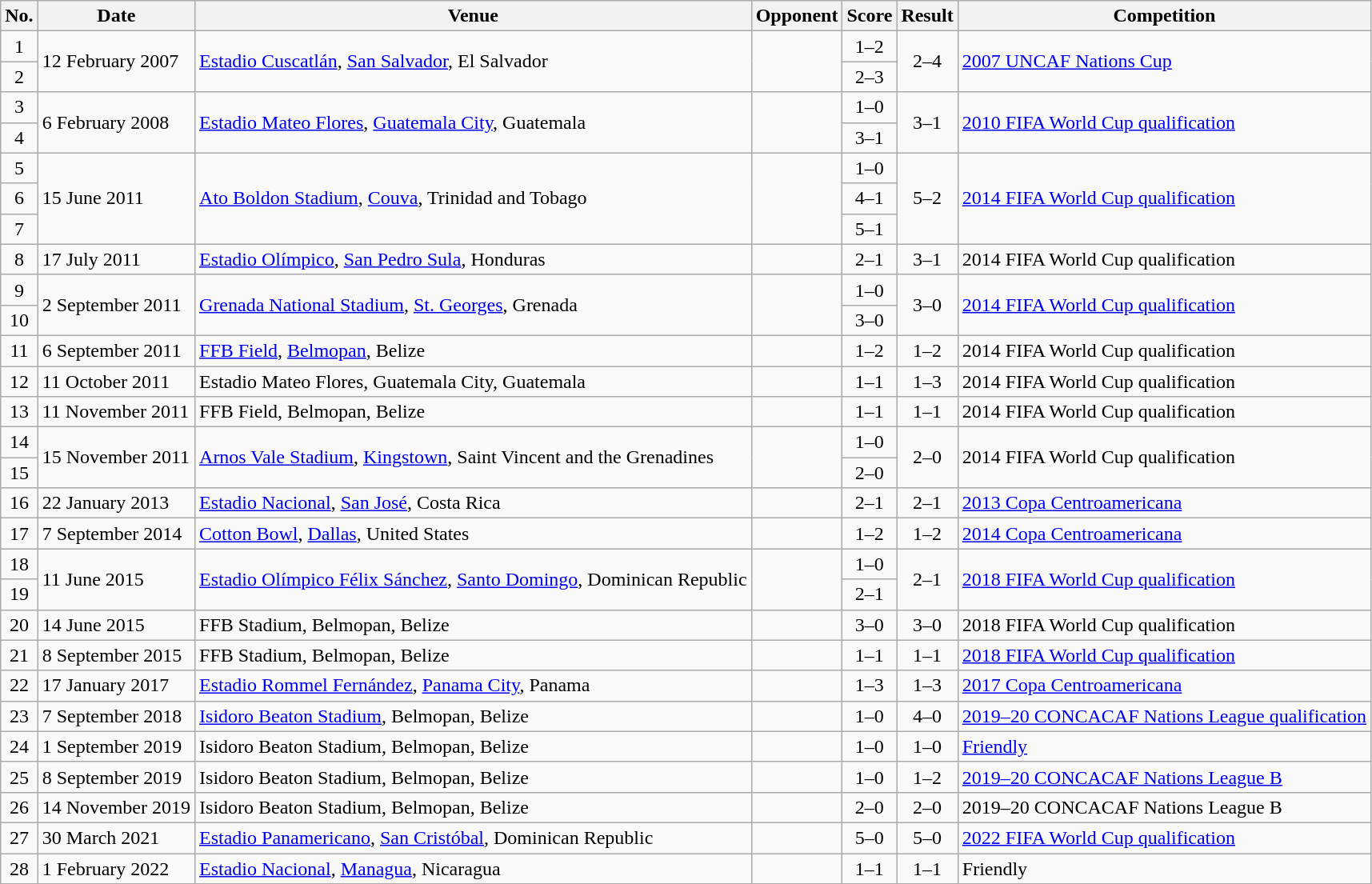<table class="wikitable sortable">
<tr>
<th scope="col">No.</th>
<th scope="col">Date</th>
<th scope="col">Venue</th>
<th scope="col">Opponent</th>
<th scope="col">Score</th>
<th scope="col">Result</th>
<th scope="col">Competition</th>
</tr>
<tr>
<td style="text-align:center">1</td>
<td rowspan="2">12 February 2007</td>
<td rowspan="2"><a href='#'>Estadio Cuscatlán</a>, <a href='#'>San Salvador</a>, El Salvador</td>
<td rowspan="2"></td>
<td style="text-align:center">1–2</td>
<td rowspan="2" style="text-align:center">2–4</td>
<td rowspan="2"><a href='#'>2007 UNCAF Nations Cup</a></td>
</tr>
<tr>
<td style="text-align:center">2</td>
<td style="text-align:center">2–3</td>
</tr>
<tr>
<td style="text-align:center">3</td>
<td rowspan="2">6 February 2008</td>
<td rowspan="2"><a href='#'>Estadio Mateo Flores</a>, <a href='#'>Guatemala City</a>, Guatemala</td>
<td rowspan="2"></td>
<td style="text-align:center">1–0</td>
<td rowspan="2" style="text-align:center">3–1</td>
<td rowspan="2"><a href='#'>2010 FIFA World Cup qualification</a></td>
</tr>
<tr>
<td style="text-align:center">4</td>
<td style="text-align:center">3–1</td>
</tr>
<tr>
<td style="text-align:center">5</td>
<td rowspan="3">15 June 2011</td>
<td rowspan="3"><a href='#'>Ato Boldon Stadium</a>, <a href='#'>Couva</a>, Trinidad and Tobago</td>
<td rowspan="3"></td>
<td style="text-align:center">1–0</td>
<td rowspan="3" style="text-align:center">5–2</td>
<td rowspan="3"><a href='#'>2014 FIFA World Cup qualification</a></td>
</tr>
<tr>
<td style="text-align:center">6</td>
<td style="text-align:center">4–1</td>
</tr>
<tr>
<td style="text-align:center">7</td>
<td style="text-align:center">5–1</td>
</tr>
<tr>
<td style="text-align:center">8</td>
<td>17 July 2011</td>
<td><a href='#'>Estadio Olímpico</a>, <a href='#'>San Pedro Sula</a>, Honduras</td>
<td> </td>
<td style="text-align:center">2–1</td>
<td style="text-align:center">3–1</td>
<td>2014 FIFA World Cup qualification</td>
</tr>
<tr>
<td style="text-align:center">9</td>
<td rowspan="2">2 September 2011</td>
<td rowspan="2"><a href='#'>Grenada National Stadium</a>, <a href='#'>St. Georges</a>, Grenada</td>
<td rowspan="2"></td>
<td style="text-align:center">1–0</td>
<td rowspan="2" style="text-align:center">3–0</td>
<td rowspan="2"><a href='#'>2014 FIFA World Cup qualification</a></td>
</tr>
<tr>
<td style="text-align:center">10</td>
<td style="text-align:center">3–0</td>
</tr>
<tr>
<td style="text-align:center">11</td>
<td>6 September 2011</td>
<td><a href='#'>FFB Field</a>, <a href='#'>Belmopan</a>, Belize</td>
<td></td>
<td style="text-align:center">1–2</td>
<td style="text-align:center">1–2</td>
<td>2014 FIFA World Cup qualification</td>
</tr>
<tr>
<td style="text-align:center">12</td>
<td>11 October 2011</td>
<td>Estadio Mateo Flores, Guatemala City, Guatemala</td>
<td></td>
<td style="text-align:center">1–1</td>
<td style="text-align:center">1–3</td>
<td>2014 FIFA World Cup qualification</td>
</tr>
<tr>
<td style="text-align:center">13</td>
<td>11 November 2011</td>
<td>FFB Field, Belmopan, Belize</td>
<td></td>
<td style="text-align:center">1–1</td>
<td style="text-align:center">1–1</td>
<td>2014 FIFA World Cup qualification</td>
</tr>
<tr>
<td style="text-align:center">14</td>
<td rowspan="2">15 November 2011</td>
<td rowspan="2"><a href='#'>Arnos Vale Stadium</a>, <a href='#'>Kingstown</a>, Saint Vincent and the Grenadines</td>
<td rowspan="2"></td>
<td style="text-align:center">1–0</td>
<td rowspan="2" style="text-align:center">2–0</td>
<td rowspan="2">2014 FIFA World Cup qualification</td>
</tr>
<tr>
<td style="text-align:center">15</td>
<td style="text-align:center">2–0</td>
</tr>
<tr>
<td style="text-align:center">16</td>
<td>22 January 2013</td>
<td><a href='#'>Estadio Nacional</a>, <a href='#'>San José</a>, Costa Rica</td>
<td></td>
<td style="text-align:center">2–1</td>
<td style="text-align:center">2–1</td>
<td><a href='#'>2013 Copa Centroamericana</a></td>
</tr>
<tr>
<td style="text-align:center">17</td>
<td>7 September 2014</td>
<td><a href='#'>Cotton Bowl</a>, <a href='#'>Dallas</a>, United States</td>
<td></td>
<td style="text-align:center">1–2</td>
<td style="text-align:center">1–2</td>
<td><a href='#'>2014 Copa Centroamericana</a></td>
</tr>
<tr>
<td style="text-align:center">18</td>
<td rowspan="2">11 June 2015</td>
<td rowspan="2"><a href='#'>Estadio Olímpico Félix Sánchez</a>, <a href='#'>Santo Domingo</a>, Dominican Republic</td>
<td rowspan="2"></td>
<td style="text-align:center">1–0</td>
<td rowspan="2" style="text-align:center">2–1</td>
<td rowspan="2"><a href='#'>2018 FIFA World Cup qualification</a></td>
</tr>
<tr>
<td style="text-align:center">19</td>
<td style="text-align:center">2–1</td>
</tr>
<tr>
<td style="text-align:center">20</td>
<td>14 June 2015</td>
<td>FFB Stadium, Belmopan, Belize</td>
<td> </td>
<td style="text-align:center">3–0</td>
<td style="text-align:center">3–0</td>
<td>2018 FIFA World Cup qualification</td>
</tr>
<tr>
<td style="text-align:center">21</td>
<td>8 September 2015</td>
<td>FFB Stadium, Belmopan, Belize</td>
<td> </td>
<td style="text-align:center">1–1</td>
<td style="text-align:center">1–1</td>
<td><a href='#'>2018 FIFA World Cup qualification</a></td>
</tr>
<tr>
<td style="text-align:center">22</td>
<td>17 January 2017</td>
<td><a href='#'>Estadio Rommel Fernández</a>, <a href='#'>Panama City</a>, Panama</td>
<td></td>
<td style="text-align:center">1–3</td>
<td style="text-align:center">1–3</td>
<td><a href='#'>2017 Copa Centroamericana</a></td>
</tr>
<tr>
<td style="text-align:center">23</td>
<td>7 September 2018</td>
<td><a href='#'>Isidoro Beaton Stadium</a>, Belmopan, Belize</td>
<td></td>
<td style="text-align:center">1–0</td>
<td style="text-align:center">4–0</td>
<td><a href='#'>2019–20 CONCACAF Nations League qualification</a></td>
</tr>
<tr>
<td style="text-align:center">24</td>
<td>1 September 2019</td>
<td>Isidoro Beaton Stadium, Belmopan, Belize</td>
<td></td>
<td style="text-align:center">1–0</td>
<td style="text-align:center">1–0</td>
<td><a href='#'>Friendly</a></td>
</tr>
<tr>
<td style="text-align:center">25</td>
<td>8 September 2019</td>
<td>Isidoro Beaton Stadium, Belmopan, Belize</td>
<td></td>
<td style="text-align:center">1–0</td>
<td style="text-align:center">1–2</td>
<td><a href='#'>2019–20 CONCACAF Nations League B</a></td>
</tr>
<tr>
<td style="text-align:center">26</td>
<td>14 November 2019</td>
<td>Isidoro Beaton Stadium, Belmopan, Belize</td>
<td></td>
<td style="text-align:center">2–0</td>
<td style="text-align:center">2–0</td>
<td>2019–20 CONCACAF Nations League B</td>
</tr>
<tr>
<td style="text-align:center">27</td>
<td>30 March 2021</td>
<td><a href='#'>Estadio Panamericano</a>, <a href='#'>San Cristóbal</a>, Dominican Republic</td>
<td></td>
<td style="text-align:center">5–0</td>
<td style="text-align:center">5–0</td>
<td><a href='#'>2022 FIFA World Cup qualification</a></td>
</tr>
<tr>
<td style="text-align:center">28</td>
<td>1 February 2022</td>
<td><a href='#'>Estadio Nacional</a>, <a href='#'>Managua</a>, Nicaragua</td>
<td></td>
<td style="text-align:center">1–1</td>
<td style="text-align:center">1–1</td>
<td>Friendly</td>
</tr>
</table>
